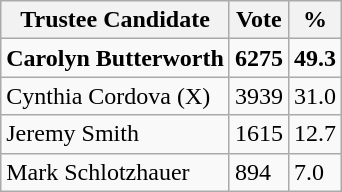<table class="wikitable">
<tr>
<th>Trustee Candidate</th>
<th>Vote</th>
<th>%</th>
</tr>
<tr>
<td><strong>Carolyn Butterworth</strong></td>
<td><strong>6275</strong></td>
<td><strong>49.3</strong></td>
</tr>
<tr>
<td>Cynthia Cordova (X)</td>
<td>3939</td>
<td>31.0</td>
</tr>
<tr>
<td>Jeremy Smith</td>
<td>1615</td>
<td>12.7</td>
</tr>
<tr>
<td>Mark Schlotzhauer</td>
<td>894</td>
<td>7.0</td>
</tr>
</table>
